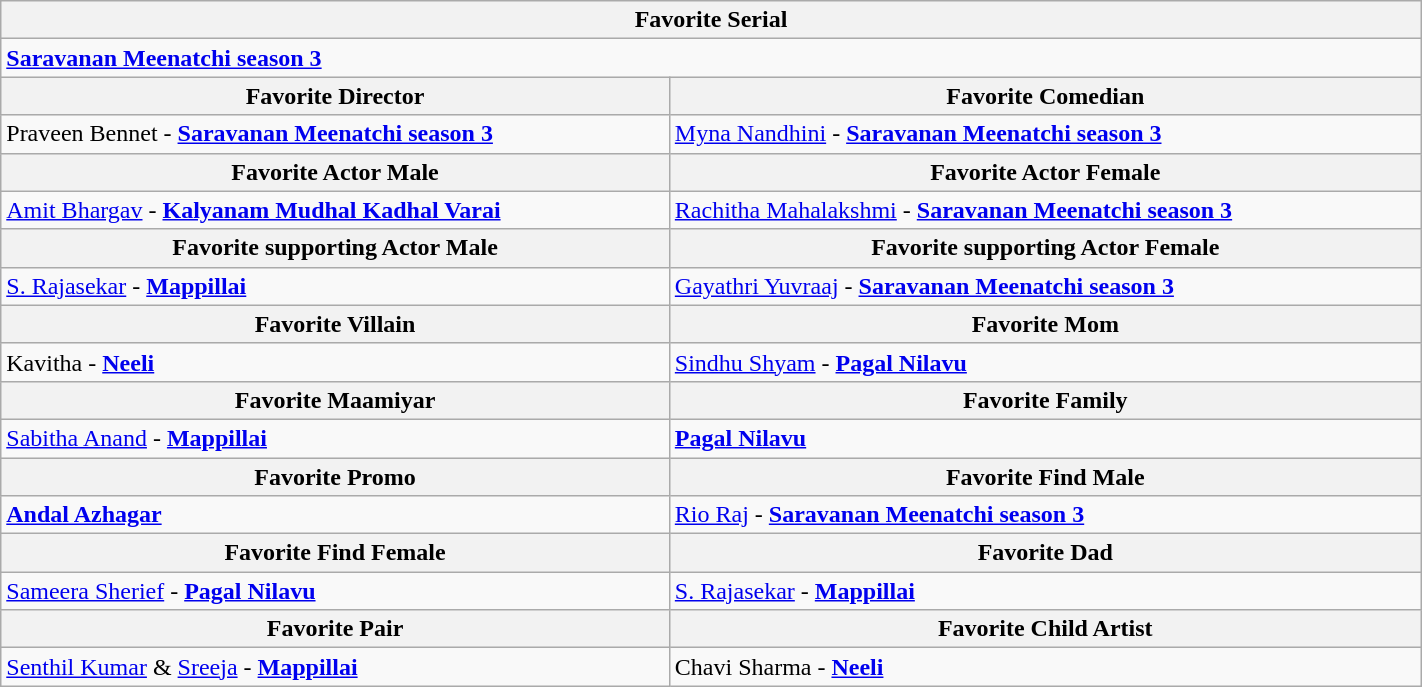<table class="wikitable" width="75%">
<tr>
<th colspan="2" scope="col">Favorite Serial</th>
</tr>
<tr>
<td colspan="2" style="vertical-align:top"><strong><a href='#'>Saravanan Meenatchi season 3</a></strong></td>
</tr>
<tr>
<th align="center">Favorite Director</th>
<th align="center">Favorite Comedian</th>
</tr>
<tr>
<td>Praveen Bennet - <strong><a href='#'>Saravanan Meenatchi season 3</a></strong></td>
<td><a href='#'>Myna Nandhini</a> - <strong><a href='#'>Saravanan Meenatchi season 3</a></strong></td>
</tr>
<tr>
<th align="center">Favorite Actor Male</th>
<th align="center">Favorite Actor Female</th>
</tr>
<tr>
<td><a href='#'>Amit Bhargav</a> - <strong><a href='#'>Kalyanam Mudhal Kadhal Varai</a></strong></td>
<td><a href='#'>Rachitha Mahalakshmi</a> - <strong><a href='#'>Saravanan Meenatchi season 3</a></strong></td>
</tr>
<tr>
<th align="center">Favorite supporting Actor Male</th>
<th align="center">Favorite supporting Actor Female</th>
</tr>
<tr>
<td><a href='#'>S. Rajasekar</a> - <strong><a href='#'>Mappillai</a></strong></td>
<td><a href='#'>Gayathri Yuvraaj</a> - <strong><a href='#'>Saravanan Meenatchi season 3</a></strong></td>
</tr>
<tr>
<th align="center">Favorite Villain</th>
<th align="center">Favorite Mom</th>
</tr>
<tr>
<td>Kavitha - <strong><a href='#'>Neeli</a></strong></td>
<td><a href='#'>Sindhu Shyam</a> - <strong><a href='#'>Pagal Nilavu</a></strong></td>
</tr>
<tr>
<th align="center">Favorite Maamiyar</th>
<th align="center">Favorite Family</th>
</tr>
<tr>
<td><a href='#'>Sabitha Anand</a> - <strong><a href='#'>Mappillai</a></strong></td>
<td><strong><a href='#'>Pagal Nilavu</a></strong></td>
</tr>
<tr>
<th align="center">Favorite Promo</th>
<th align="center">Favorite Find Male</th>
</tr>
<tr>
<td><strong><a href='#'>Andal Azhagar</a></strong></td>
<td><a href='#'>Rio Raj</a> - <strong><a href='#'>Saravanan Meenatchi season 3</a></strong></td>
</tr>
<tr>
<th align="center">Favorite Find Female</th>
<th align="center">Favorite Dad</th>
</tr>
<tr>
<td><a href='#'>Sameera Sherief</a> - <strong><a href='#'>Pagal Nilavu</a></strong></td>
<td><a href='#'>S. Rajasekar</a> - <strong><a href='#'>Mappillai</a></strong></td>
</tr>
<tr>
<th align="center">Favorite Pair</th>
<th align="center">Favorite Child Artist</th>
</tr>
<tr>
<td><a href='#'>Senthil Kumar</a> & <a href='#'>Sreeja</a> - <strong><a href='#'>Mappillai</a></strong></td>
<td>Chavi Sharma - <strong><a href='#'>Neeli</a></strong></td>
</tr>
</table>
